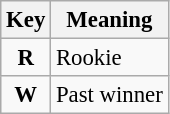<table class="wikitable" style="font-size: 95%;">
<tr>
<th>Key</th>
<th>Meaning</th>
</tr>
<tr>
<td align="center"><strong><span>R</span></strong></td>
<td>Rookie</td>
</tr>
<tr>
<td align="center"><strong><span>W</span></strong></td>
<td>Past winner</td>
</tr>
</table>
